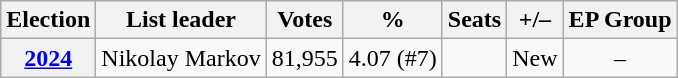<table class="wikitable" style="text-align:center">
<tr>
<th>Election</th>
<th>List leader</th>
<th>Votes</th>
<th>%</th>
<th>Seats</th>
<th>+/–</th>
<th>EP Group</th>
</tr>
<tr>
<th><a href='#'>2024</a></th>
<td>Nikolay Markov</td>
<td>81,955</td>
<td>4.07 (#7)</td>
<td></td>
<td>New</td>
<td>–</td>
</tr>
</table>
